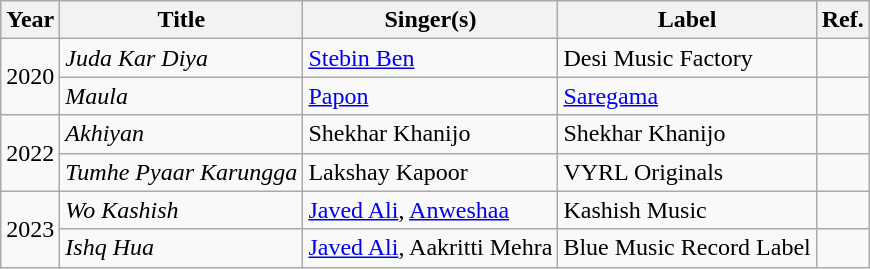<table class="wikitable" style="text-align:left;">
<tr>
<th>Year</th>
<th>Title</th>
<th>Singer(s)</th>
<th>Label</th>
<th>Ref.</th>
</tr>
<tr>
<td rowspan="2">2020</td>
<td><em>Juda Kar Diya</em></td>
<td><a href='#'>Stebin Ben</a></td>
<td>Desi Music Factory</td>
<td></td>
</tr>
<tr>
<td><em>Maula</em></td>
<td><a href='#'>Papon</a></td>
<td><a href='#'>Saregama</a></td>
<td></td>
</tr>
<tr>
<td rowspan="2">2022</td>
<td><em>Akhiyan</em></td>
<td>Shekhar Khanijo</td>
<td>Shekhar Khanijo</td>
<td></td>
</tr>
<tr>
<td><em>Tumhe Pyaar Karungga</em></td>
<td>Lakshay Kapoor</td>
<td>VYRL Originals</td>
<td></td>
</tr>
<tr>
<td rowspan="2">2023</td>
<td><em>Wo Kashish</em></td>
<td><a href='#'>Javed Ali</a>, <a href='#'>Anweshaa</a></td>
<td>Kashish Music</td>
<td></td>
</tr>
<tr>
<td><em>Ishq Hua</em></td>
<td><a href='#'>Javed Ali</a>, Aakritti Mehra</td>
<td>Blue Music Record Label</td>
<td></td>
</tr>
</table>
